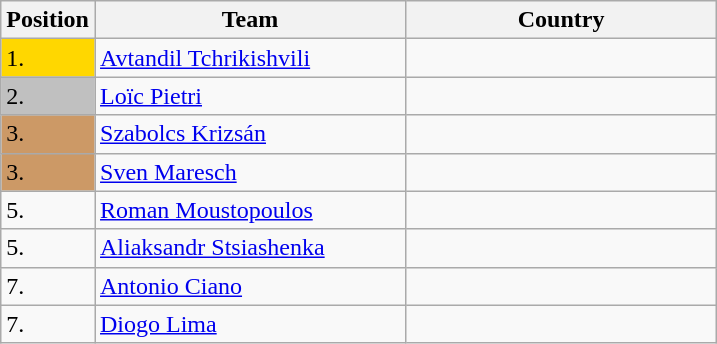<table class=wikitable>
<tr>
<th width=10>Position</th>
<th width=200>Team</th>
<th width=200>Country</th>
</tr>
<tr>
<td bgcolor=gold>1.</td>
<td><a href='#'>Avtandil Tchrikishvili</a></td>
<td></td>
</tr>
<tr>
<td bgcolor="silver">2.</td>
<td><a href='#'>Loïc Pietri</a></td>
<td></td>
</tr>
<tr>
<td bgcolor="CC9966">3.</td>
<td><a href='#'>Szabolcs Krizsán</a></td>
<td></td>
</tr>
<tr>
<td bgcolor="CC9966">3.</td>
<td><a href='#'>Sven Maresch</a></td>
<td></td>
</tr>
<tr>
<td>5.</td>
<td><a href='#'>Roman Moustopoulos</a></td>
<td></td>
</tr>
<tr>
<td>5.</td>
<td><a href='#'>Aliaksandr Stsiashenka</a></td>
<td></td>
</tr>
<tr>
<td>7.</td>
<td><a href='#'>Antonio Ciano</a></td>
<td></td>
</tr>
<tr>
<td>7.</td>
<td><a href='#'>Diogo Lima</a></td>
<td></td>
</tr>
</table>
